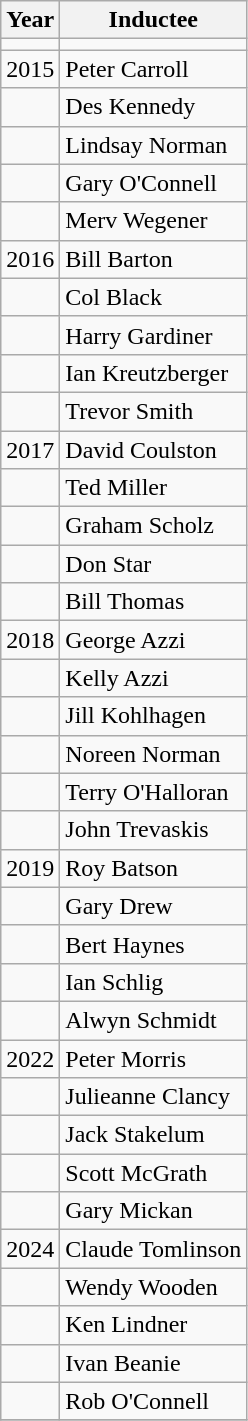<table class="wikitable collapsible collapsed">
<tr>
<th>Year</th>
<th>Inductee</th>
</tr>
<tr>
<td></td>
<td></td>
</tr>
<tr>
<td>2015</td>
<td>Peter Carroll</td>
</tr>
<tr>
<td></td>
<td>Des Kennedy</td>
</tr>
<tr>
<td></td>
<td>Lindsay Norman</td>
</tr>
<tr>
<td></td>
<td>Gary O'Connell</td>
</tr>
<tr>
<td></td>
<td>Merv Wegener</td>
</tr>
<tr>
<td>2016</td>
<td>Bill Barton</td>
</tr>
<tr>
<td></td>
<td>Col Black</td>
</tr>
<tr>
<td></td>
<td>Harry Gardiner</td>
</tr>
<tr>
<td></td>
<td>Ian Kreutzberger</td>
</tr>
<tr>
<td></td>
<td>Trevor Smith</td>
</tr>
<tr>
<td>2017</td>
<td>David Coulston</td>
</tr>
<tr>
<td></td>
<td>Ted Miller</td>
</tr>
<tr>
<td></td>
<td>Graham Scholz</td>
</tr>
<tr>
<td></td>
<td>Don Star</td>
</tr>
<tr>
<td></td>
<td>Bill Thomas</td>
</tr>
<tr>
<td>2018</td>
<td>George Azzi</td>
</tr>
<tr>
<td></td>
<td>Kelly Azzi</td>
</tr>
<tr>
<td></td>
<td>Jill Kohlhagen</td>
</tr>
<tr>
<td></td>
<td>Noreen Norman</td>
</tr>
<tr>
<td></td>
<td>Terry O'Halloran</td>
</tr>
<tr>
<td></td>
<td>John Trevaskis</td>
</tr>
<tr>
<td>2019</td>
<td>Roy Batson</td>
</tr>
<tr>
<td></td>
<td>Gary Drew</td>
</tr>
<tr>
<td></td>
<td>Bert Haynes</td>
</tr>
<tr>
<td></td>
<td>Ian Schlig</td>
</tr>
<tr>
<td></td>
<td>Alwyn Schmidt</td>
</tr>
<tr>
<td>2022</td>
<td>Peter Morris</td>
</tr>
<tr>
<td></td>
<td>Julieanne Clancy</td>
</tr>
<tr>
<td></td>
<td>Jack Stakelum</td>
</tr>
<tr>
<td></td>
<td>Scott McGrath</td>
</tr>
<tr>
<td></td>
<td>Gary Mickan</td>
</tr>
<tr>
<td>2024</td>
<td>Claude Tomlinson</td>
</tr>
<tr>
<td></td>
<td>Wendy Wooden</td>
</tr>
<tr>
<td></td>
<td>Ken Lindner</td>
</tr>
<tr>
<td></td>
<td>Ivan Beanie</td>
</tr>
<tr>
<td></td>
<td>Rob O'Connell</td>
</tr>
<tr>
</tr>
</table>
